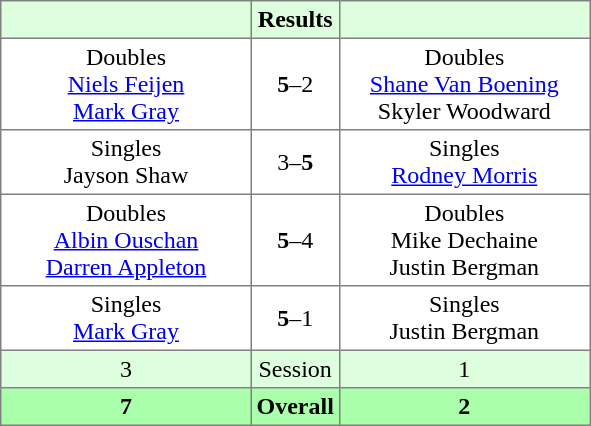<table border="1" cellpadding="3" style="border-collapse: collapse;">
<tr bgcolor="#ddffdd">
<th width="160"></th>
<th>Results</th>
<th width="160"></th>
</tr>
<tr>
<td align="center">Doubles<br><a href='#'>Niels Feijen</a><br><a href='#'>Mark Gray</a></td>
<td align="center"><strong>5</strong>–2</td>
<td align="center">Doubles<br><a href='#'>Shane Van Boening</a><br>Skyler Woodward</td>
</tr>
<tr>
<td align="center">Singles<br>Jayson Shaw</td>
<td align="center">3–<strong>5</strong></td>
<td align="center">Singles<br><a href='#'>Rodney Morris</a></td>
</tr>
<tr>
<td align="center">Doubles<br><a href='#'>Albin Ouschan</a><br><a href='#'>Darren Appleton</a></td>
<td align="center"><strong>5</strong>–4</td>
<td align="center">Doubles<br>Mike Dechaine<br>Justin Bergman</td>
</tr>
<tr>
<td align="center">Singles<br><a href='#'>Mark Gray</a></td>
<td align="center"><strong>5</strong>–1</td>
<td align="center">Singles<br>Justin Bergman</td>
</tr>
<tr bgcolor="#ddffdd">
<td align="center">3</td>
<td align="center">Session</td>
<td align="center">1</td>
</tr>
<tr bgcolor="#aaffaa">
<th align="center">7</th>
<th align="center">Overall</th>
<th align="center">2</th>
</tr>
</table>
